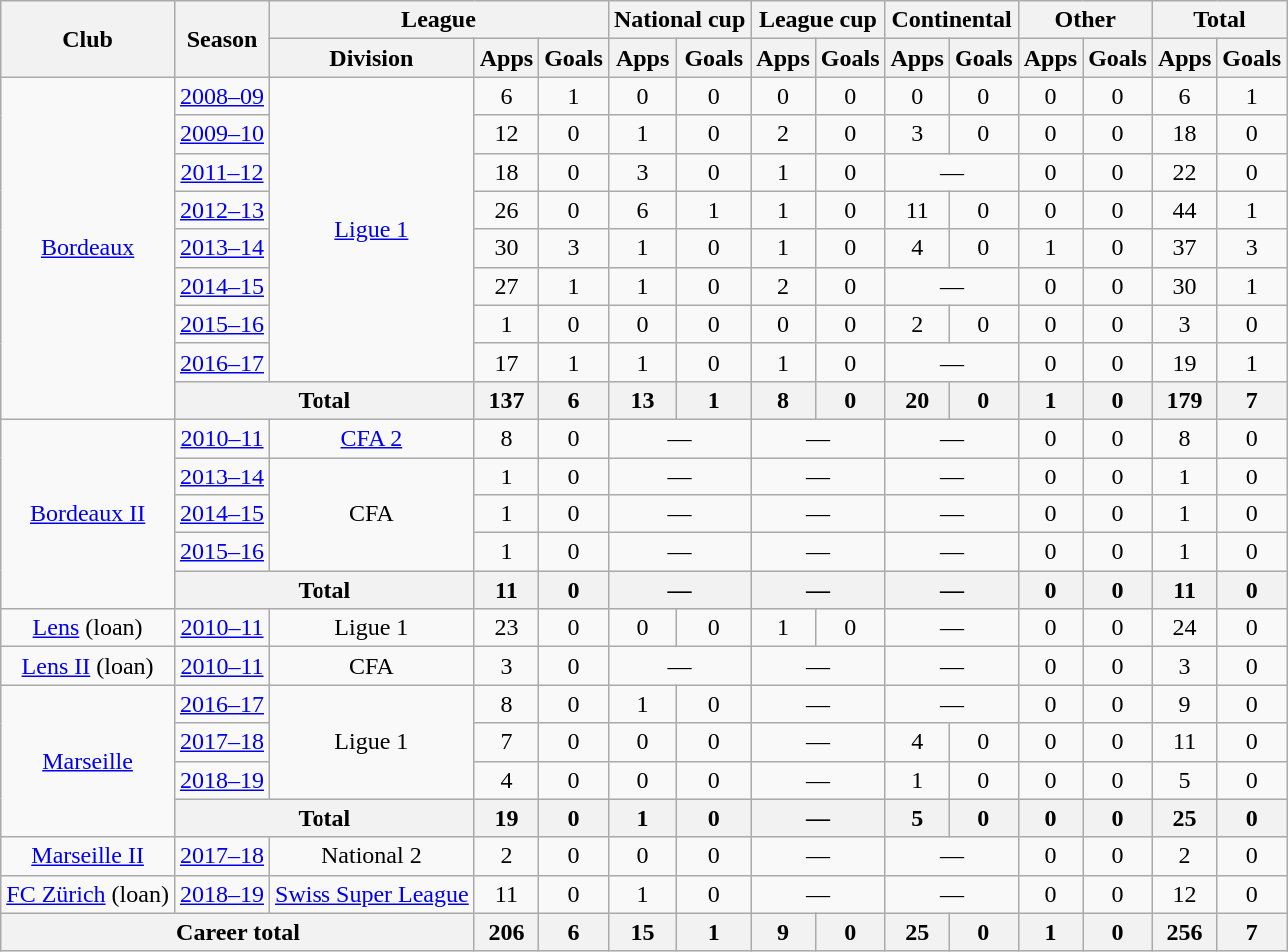<table class="wikitable" style="text-align:center">
<tr>
<th rowspan="2">Club</th>
<th rowspan="2">Season</th>
<th colspan="3">League</th>
<th colspan="2">National cup</th>
<th colspan="2">League cup</th>
<th colspan="2">Continental</th>
<th colspan="2">Other</th>
<th colspan="2">Total</th>
</tr>
<tr>
<th>Division</th>
<th>Apps</th>
<th>Goals</th>
<th>Apps</th>
<th>Goals</th>
<th>Apps</th>
<th>Goals</th>
<th>Apps</th>
<th>Goals</th>
<th>Apps</th>
<th>Goals</th>
<th>Apps</th>
<th>Goals</th>
</tr>
<tr>
<td rowspan="9"><a href='#'>Bordeaux</a></td>
<td><a href='#'>2008–09</a></td>
<td rowspan="8"><a href='#'>Ligue 1</a></td>
<td>6</td>
<td>1</td>
<td>0</td>
<td>0</td>
<td>0</td>
<td>0</td>
<td>0</td>
<td>0</td>
<td>0</td>
<td>0</td>
<td>6</td>
<td>1</td>
</tr>
<tr>
<td><a href='#'>2009–10</a></td>
<td>12</td>
<td>0</td>
<td>1</td>
<td>0</td>
<td>2</td>
<td>0</td>
<td>3</td>
<td>0</td>
<td>0</td>
<td>0</td>
<td>18</td>
<td>0</td>
</tr>
<tr>
<td><a href='#'>2011–12</a></td>
<td>18</td>
<td>0</td>
<td>3</td>
<td>0</td>
<td>1</td>
<td>0</td>
<td colspan="2">—</td>
<td>0</td>
<td>0</td>
<td>22</td>
<td>0</td>
</tr>
<tr>
<td><a href='#'>2012–13</a></td>
<td>26</td>
<td>0</td>
<td>6</td>
<td>1</td>
<td>1</td>
<td>0</td>
<td>11</td>
<td>0</td>
<td>0</td>
<td>0</td>
<td>44</td>
<td>1</td>
</tr>
<tr>
<td><a href='#'>2013–14</a></td>
<td>30</td>
<td>3</td>
<td>1</td>
<td>0</td>
<td>1</td>
<td>0</td>
<td>4</td>
<td>0</td>
<td>1</td>
<td>0</td>
<td>37</td>
<td>3</td>
</tr>
<tr>
<td><a href='#'>2014–15</a></td>
<td>27</td>
<td>1</td>
<td>1</td>
<td>0</td>
<td>2</td>
<td>0</td>
<td colspan="2">—</td>
<td>0</td>
<td>0</td>
<td>30</td>
<td>1</td>
</tr>
<tr>
<td><a href='#'>2015–16</a></td>
<td>1</td>
<td>0</td>
<td>0</td>
<td>0</td>
<td>0</td>
<td>0</td>
<td>2</td>
<td>0</td>
<td>0</td>
<td>0</td>
<td>3</td>
<td>0</td>
</tr>
<tr>
<td><a href='#'>2016–17</a></td>
<td>17</td>
<td>1</td>
<td>1</td>
<td>0</td>
<td>1</td>
<td>0</td>
<td colspan="2">—</td>
<td>0</td>
<td>0</td>
<td>19</td>
<td>1</td>
</tr>
<tr>
<th colspan="2">Total</th>
<th>137</th>
<th>6</th>
<th>13</th>
<th>1</th>
<th>8</th>
<th>0</th>
<th>20</th>
<th>0</th>
<th>1</th>
<th>0</th>
<th>179</th>
<th>7</th>
</tr>
<tr>
<td rowspan="5"><a href='#'>Bordeaux II</a></td>
<td><a href='#'>2010–11</a></td>
<td><a href='#'>CFA 2</a></td>
<td>8</td>
<td>0</td>
<td colspan="2">—</td>
<td colspan="2">—</td>
<td colspan="2">—</td>
<td>0</td>
<td>0</td>
<td>8</td>
<td>0</td>
</tr>
<tr>
<td><a href='#'>2013–14</a></td>
<td rowspan="3">CFA</td>
<td>1</td>
<td>0</td>
<td colspan="2">—</td>
<td colspan="2">—</td>
<td colspan="2">—</td>
<td>0</td>
<td>0</td>
<td>1</td>
<td>0</td>
</tr>
<tr>
<td><a href='#'>2014–15</a></td>
<td>1</td>
<td>0</td>
<td colspan="2">—</td>
<td colspan="2">—</td>
<td colspan="2">—</td>
<td>0</td>
<td>0</td>
<td>1</td>
<td>0</td>
</tr>
<tr>
<td><a href='#'>2015–16</a></td>
<td>1</td>
<td>0</td>
<td colspan="2">—</td>
<td colspan="2">—</td>
<td colspan="2">—</td>
<td>0</td>
<td>0</td>
<td>1</td>
<td>0</td>
</tr>
<tr>
<th colspan="2">Total</th>
<th>11</th>
<th>0</th>
<th colspan="2">—</th>
<th colspan="2">—</th>
<th colspan="2">—</th>
<th>0</th>
<th>0</th>
<th>11</th>
<th>0</th>
</tr>
<tr>
<td><a href='#'>Lens</a> (loan)</td>
<td><a href='#'>2010–11</a></td>
<td>Ligue 1</td>
<td>23</td>
<td>0</td>
<td>0</td>
<td>0</td>
<td>1</td>
<td>0</td>
<td colspan="2">—</td>
<td>0</td>
<td>0</td>
<td>24</td>
<td>0</td>
</tr>
<tr>
<td><a href='#'>Lens II</a> (loan)</td>
<td><a href='#'>2010–11</a></td>
<td>CFA</td>
<td>3</td>
<td>0</td>
<td colspan="2">—</td>
<td colspan="2">—</td>
<td colspan="2">—</td>
<td>0</td>
<td>0</td>
<td>3</td>
<td>0</td>
</tr>
<tr>
<td rowspan="4"><a href='#'>Marseille</a></td>
<td><a href='#'>2016–17</a></td>
<td rowspan="3">Ligue 1</td>
<td>8</td>
<td>0</td>
<td>1</td>
<td>0</td>
<td colspan="2">—</td>
<td colspan="2">—</td>
<td>0</td>
<td>0</td>
<td>9</td>
<td>0</td>
</tr>
<tr>
<td><a href='#'>2017–18</a></td>
<td>7</td>
<td>0</td>
<td>0</td>
<td>0</td>
<td colspan="2">—</td>
<td>4</td>
<td>0</td>
<td>0</td>
<td>0</td>
<td>11</td>
<td>0</td>
</tr>
<tr>
<td><a href='#'>2018–19</a></td>
<td>4</td>
<td>0</td>
<td>0</td>
<td>0</td>
<td colspan="2">—</td>
<td>1</td>
<td>0</td>
<td>0</td>
<td>0</td>
<td>5</td>
<td>0</td>
</tr>
<tr>
<th colspan="2">Total</th>
<th>19</th>
<th>0</th>
<th>1</th>
<th>0</th>
<th colspan="2">—</th>
<th>5</th>
<th>0</th>
<th>0</th>
<th>0</th>
<th>25</th>
<th>0</th>
</tr>
<tr>
<td><a href='#'>Marseille II</a></td>
<td><a href='#'>2017–18</a></td>
<td>National 2</td>
<td>2</td>
<td>0</td>
<td>0</td>
<td>0</td>
<td colspan="2">—</td>
<td colspan="2">—</td>
<td>0</td>
<td>0</td>
<td>2</td>
<td>0</td>
</tr>
<tr>
<td><a href='#'>FC Zürich</a> (loan)</td>
<td><a href='#'>2018–19</a></td>
<td><a href='#'>Swiss Super League</a></td>
<td>11</td>
<td>0</td>
<td>1</td>
<td>0</td>
<td colspan="2">—</td>
<td colspan="2">—</td>
<td>0</td>
<td>0</td>
<td>12</td>
<td>0</td>
</tr>
<tr>
<th colspan="3">Career total</th>
<th>206</th>
<th>6</th>
<th>15</th>
<th>1</th>
<th>9</th>
<th>0</th>
<th>25</th>
<th>0</th>
<th>1</th>
<th>0</th>
<th>256</th>
<th>7</th>
</tr>
</table>
